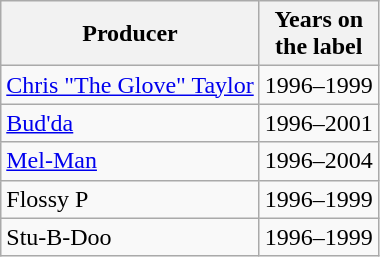<table class="wikitable">
<tr>
<th>Producer</th>
<th>Years on<br>the label</th>
</tr>
<tr>
<td><a href='#'>Chris "The Glove" Taylor</a></td>
<td style="text-align:center;">1996–1999</td>
</tr>
<tr>
<td><a href='#'>Bud'da</a></td>
<td style="text-align:center;">1996–2001</td>
</tr>
<tr>
<td><a href='#'>Mel-Man</a></td>
<td style="text-align:center;">1996–2004</td>
</tr>
<tr>
<td>Flossy P</td>
<td style="text-align:center;">1996–1999</td>
</tr>
<tr>
<td>Stu-B-Doo</td>
<td style="text-align:center;">1996–1999</td>
</tr>
</table>
